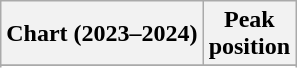<table class="wikitable sortable plainrowheaders" style="text-align:center;">
<tr>
<th scope="col">Chart (2023–2024)</th>
<th scope="col">Peak<br>position</th>
</tr>
<tr>
</tr>
<tr>
</tr>
<tr>
</tr>
<tr>
</tr>
</table>
